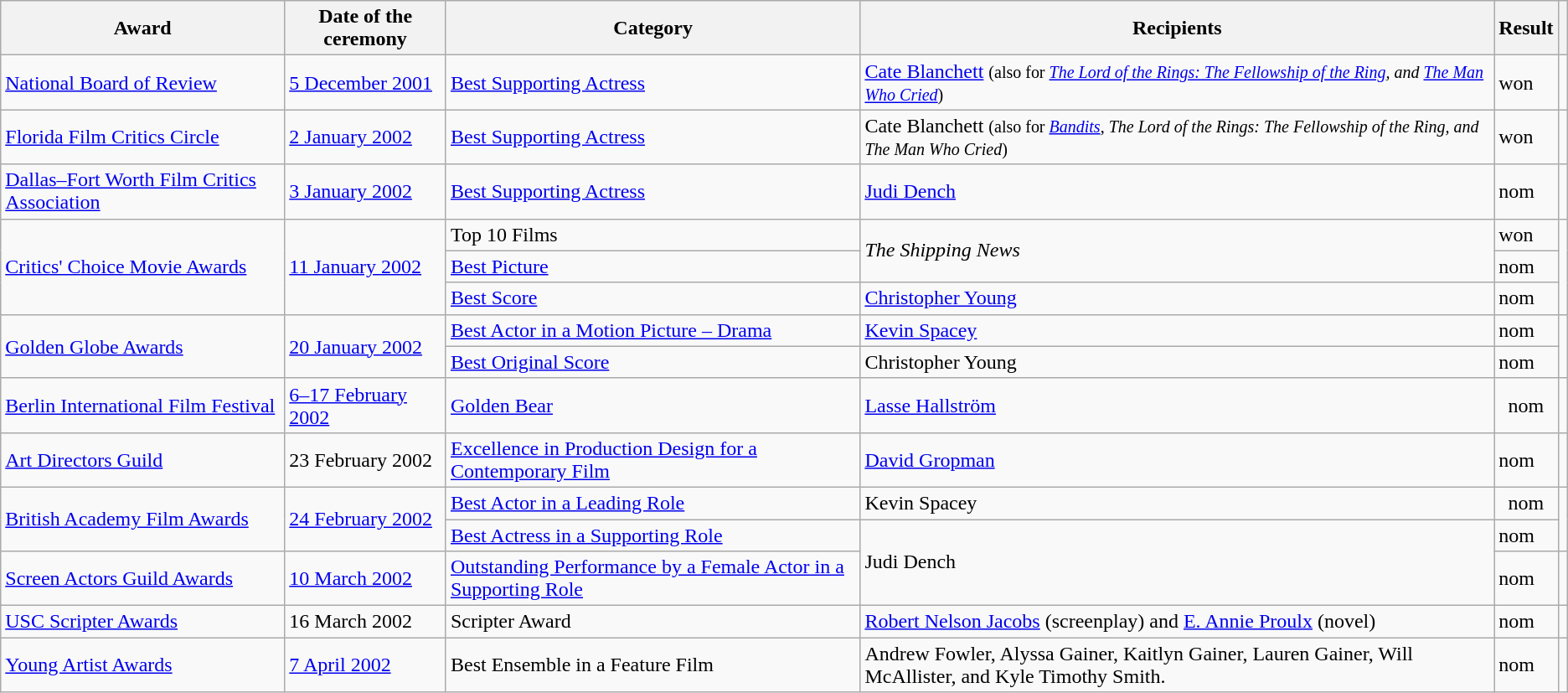<table class="wikitable plainrowheaders sortable">
<tr>
<th scope="col">Award</th>
<th scope="col">Date of the ceremony</th>
<th scope="col">Category</th>
<th scope="col">Recipients</th>
<th scope="col">Result</th>
<th class="unsortable" scope="col"></th>
</tr>
<tr>
<td><a href='#'>National Board of Review</a></td>
<td><a href='#'>5 December 2001</a></td>
<td><a href='#'>Best Supporting Actress</a></td>
<td><a href='#'>Cate Blanchett</a> <small>(also for <a href='#'><em>The Lord of the Rings: The Fellowship of the Ring</em></a><em>,</em> <em>and</em> <em><a href='#'>The Man Who Cried</a></em>)</small></td>
<td>won</td>
<td></td>
</tr>
<tr>
<td><a href='#'>Florida Film Critics Circle</a></td>
<td><a href='#'>2 January 2002</a></td>
<td><a href='#'>Best Supporting Actress</a></td>
<td>Cate Blanchett <small>(also for <em><a href='#'>Bandits</a></em>, <em>The Lord of the Rings: The Fellowship of the Ring,</em> <em>and</em> <em>The Man Who Cried</em>)</small></td>
<td>won</td>
<td></td>
</tr>
<tr>
<td><a href='#'>Dallas–Fort Worth Film Critics Association</a></td>
<td><a href='#'>3 January 2002</a></td>
<td><a href='#'>Best Supporting Actress</a></td>
<td><a href='#'>Judi Dench</a></td>
<td>nom</td>
<td></td>
</tr>
<tr>
<td rowspan="3"><a href='#'>Critics' Choice Movie Awards</a></td>
<td rowspan="3"><a href='#'>11 January 2002</a></td>
<td>Top 10 Films</td>
<td rowspan="2"><em>The Shipping News</em></td>
<td>won</td>
<td rowspan="3"></td>
</tr>
<tr>
<td><a href='#'>Best Picture</a></td>
<td>nom</td>
</tr>
<tr>
<td><a href='#'>Best Score</a></td>
<td><a href='#'>Christopher Young</a></td>
<td>nom</td>
</tr>
<tr>
<td rowspan="2"><a href='#'>Golden Globe Awards</a></td>
<td rowspan="2"><a href='#'>20 January 2002</a></td>
<td><a href='#'>Best Actor in a Motion Picture – Drama</a></td>
<td><a href='#'>Kevin Spacey</a></td>
<td>nom</td>
<td rowspan="2"></td>
</tr>
<tr>
<td><a href='#'>Best Original Score</a></td>
<td>Christopher Young</td>
<td>nom</td>
</tr>
<tr>
<td scope="row"><a href='#'>Berlin International Film Festival</a></td>
<td><a href='#'>6–17 February 2002</a></td>
<td><a href='#'>Golden Bear</a></td>
<td><a href='#'>Lasse Hallström</a></td>
<td align="center">nom</td>
<td></td>
</tr>
<tr>
<td><a href='#'>Art Directors Guild</a></td>
<td>23 February 2002</td>
<td><a href='#'>Excellence in Production Design for a Contemporary Film</a></td>
<td><a href='#'>David Gropman</a></td>
<td>nom</td>
<td></td>
</tr>
<tr>
<td rowspan="2" scope="row"><a href='#'>British Academy Film Awards</a></td>
<td rowspan="2"><a href='#'>24 February 2002</a></td>
<td><a href='#'>Best Actor in a Leading Role</a></td>
<td>Kevin Spacey</td>
<td align="center">nom</td>
<td rowspan="2"></td>
</tr>
<tr>
<td><a href='#'>Best Actress in a Supporting Role</a></td>
<td rowspan="2">Judi Dench</td>
<td>nom</td>
</tr>
<tr>
<td><a href='#'>Screen Actors Guild Awards</a></td>
<td><a href='#'>10 March 2002</a></td>
<td><a href='#'>Outstanding Performance by a Female Actor in a Supporting Role</a></td>
<td>nom</td>
<td></td>
</tr>
<tr>
<td><a href='#'>USC Scripter Awards</a></td>
<td>16 March 2002</td>
<td>Scripter Award</td>
<td><a href='#'>Robert Nelson Jacobs</a> (screenplay) and <a href='#'>E. Annie Proulx</a> (novel)</td>
<td>nom</td>
<td></td>
</tr>
<tr>
<td><a href='#'>Young Artist Awards</a></td>
<td><a href='#'>7 April 2002</a></td>
<td>Best Ensemble in a Feature Film</td>
<td>Andrew Fowler, Alyssa Gainer, Kaitlyn Gainer, Lauren Gainer, Will McAllister, and Kyle Timothy Smith.</td>
<td>nom</td>
<td></td>
</tr>
</table>
